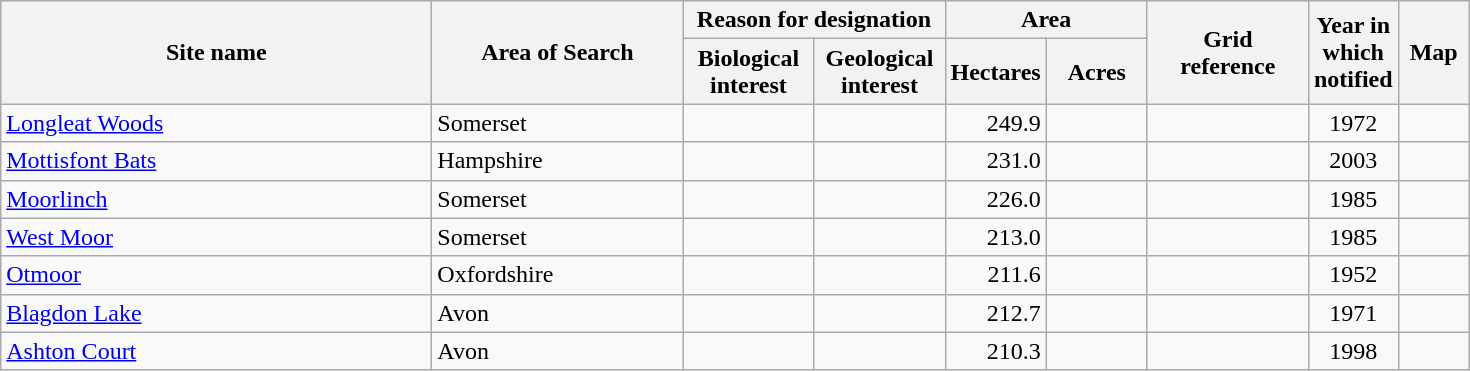<table class="wikitable">
<tr>
<th width="280" rowspan="2">Site name</th>
<th width="160" rowspan="2">Area of Search</th>
<th width="160" colspan="2">Reason for designation</th>
<th width="120" colspan="2">Area</th>
<th width="100" rowspan="2">Grid reference</th>
<th width="50" rowspan="2">Year in which notified</th>
<th width="40" rowspan="2">Map</th>
</tr>
<tr>
<th width="80">Biological interest</th>
<th width="80">Geological interest</th>
<th width="60">Hectares</th>
<th width="60">Acres</th>
</tr>
<tr>
<td><a href='#'>Longleat Woods</a></td>
<td>Somerset</td>
<td align="center"></td>
<td></td>
<td align="right">249.9</td>
<td align="right"></td>
<td align="center"></td>
<td align="center">1972</td>
<td align="center"></td>
</tr>
<tr>
<td><a href='#'>Mottisfont Bats</a></td>
<td>Hampshire</td>
<td align="center"></td>
<td></td>
<td align="right">231.0</td>
<td align="right"></td>
<td align="center"></td>
<td align="center">2003</td>
<td align="center"></td>
</tr>
<tr>
<td><a href='#'>Moorlinch</a></td>
<td>Somerset</td>
<td align="center"></td>
<td></td>
<td align="right">226.0</td>
<td align="right"></td>
<td align="center"></td>
<td align="center">1985</td>
<td align="center"></td>
</tr>
<tr>
<td><a href='#'>West Moor</a></td>
<td>Somerset</td>
<td align="center"></td>
<td></td>
<td align="right">213.0</td>
<td align="right"></td>
<td align="center"></td>
<td align="center">1985</td>
<td align="center"></td>
</tr>
<tr>
<td><a href='#'>Otmoor</a></td>
<td>Oxfordshire</td>
<td align="center"></td>
<td></td>
<td align="right">211.6</td>
<td align="right"></td>
<td align="center"></td>
<td align="center">1952</td>
<td align="center"></td>
</tr>
<tr>
<td><a href='#'>Blagdon Lake</a></td>
<td>Avon</td>
<td align="center"></td>
<td></td>
<td align="right">212.7</td>
<td align="right"></td>
<td align="center"></td>
<td align="center">1971</td>
<td align="center"></td>
</tr>
<tr>
<td><a href='#'>Ashton Court</a></td>
<td>Avon</td>
<td align="center"></td>
<td></td>
<td align="right">210.3</td>
<td align="right"></td>
<td align="center"></td>
<td align="center">1998</td>
<td align="center"></td>
</tr>
</table>
